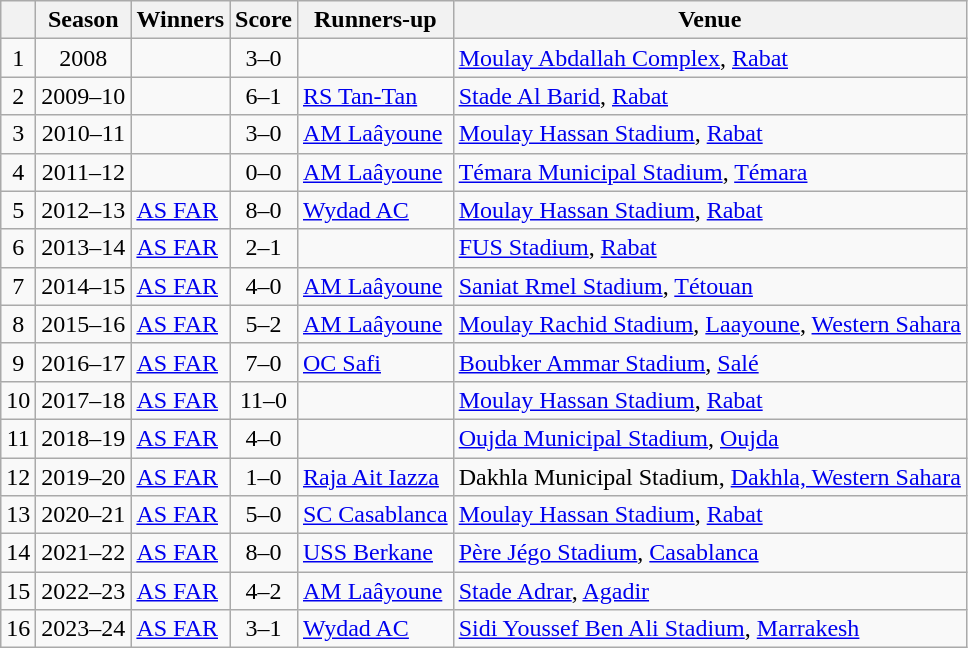<table class="sortable wikitable">
<tr>
<th></th>
<th>Season</th>
<th>Winners</th>
<th>Score</th>
<th>Runners-up</th>
<th>Venue</th>
</tr>
<tr>
<td align=center>1</td>
<td align=center>2008</td>
<td></td>
<td align=center>3–0</td>
<td></td>
<td><a href='#'>Moulay Abdallah Complex</a>, <a href='#'>Rabat</a></td>
</tr>
<tr>
<td align=center>2</td>
<td align=center>2009–10</td>
<td></td>
<td align=center>6–1</td>
<td><a href='#'>RS Tan-Tan</a></td>
<td><a href='#'>Stade Al Barid</a>, <a href='#'>Rabat</a></td>
</tr>
<tr>
<td align=center>3</td>
<td align=center>2010–11</td>
<td></td>
<td align=center>3–0</td>
<td><a href='#'>AM Laâyoune</a></td>
<td><a href='#'>Moulay Hassan Stadium</a>, <a href='#'>Rabat</a></td>
</tr>
<tr>
<td align=center>4</td>
<td align=center>2011–12</td>
<td></td>
<td align=center>0–0 </td>
<td><a href='#'>AM Laâyoune</a></td>
<td><a href='#'>Témara Municipal Stadium</a>, <a href='#'>Témara</a></td>
</tr>
<tr>
<td align=center>5</td>
<td align=center>2012–13</td>
<td><a href='#'>AS FAR</a></td>
<td align=center>8–0</td>
<td><a href='#'>Wydad AC</a></td>
<td><a href='#'>Moulay Hassan Stadium</a>, <a href='#'>Rabat</a></td>
</tr>
<tr>
<td align=center>6</td>
<td align=center>2013–14</td>
<td><a href='#'>AS FAR</a></td>
<td align=center>2–1</td>
<td></td>
<td><a href='#'>FUS Stadium</a>, <a href='#'>Rabat</a></td>
</tr>
<tr>
<td align=center>7</td>
<td align=center>2014–15</td>
<td><a href='#'>AS FAR</a></td>
<td align=center>4–0</td>
<td><a href='#'>AM Laâyoune</a></td>
<td><a href='#'>Saniat Rmel Stadium</a>, <a href='#'>Tétouan</a></td>
</tr>
<tr>
<td align=center>8</td>
<td align=center>2015–16</td>
<td><a href='#'>AS FAR</a></td>
<td align=center>5–2</td>
<td><a href='#'>AM Laâyoune</a></td>
<td><a href='#'>Moulay Rachid Stadium</a>, <a href='#'>Laayoune</a>, <a href='#'>Western Sahara</a></td>
</tr>
<tr>
<td align=center>9</td>
<td align=center>2016–17</td>
<td><a href='#'>AS FAR</a></td>
<td align=center>7–0</td>
<td><a href='#'>OC Safi</a></td>
<td><a href='#'>Boubker Ammar Stadium</a>, <a href='#'>Salé</a></td>
</tr>
<tr>
<td align=center>10</td>
<td align=center>2017–18</td>
<td><a href='#'>AS FAR</a></td>
<td align=center>11–0</td>
<td></td>
<td><a href='#'>Moulay Hassan Stadium</a>, <a href='#'>Rabat</a></td>
</tr>
<tr>
<td align=center>11</td>
<td align=center>2018–19</td>
<td><a href='#'>AS FAR</a></td>
<td align=center>4–0</td>
<td></td>
<td><a href='#'>Oujda Municipal Stadium</a>, <a href='#'>Oujda</a></td>
</tr>
<tr>
<td align=center>12</td>
<td align=center>2019–20</td>
<td><a href='#'>AS FAR</a></td>
<td align=center>1–0</td>
<td><a href='#'>Raja Ait Iazza</a></td>
<td>Dakhla Municipal Stadium, <a href='#'>Dakhla, Western Sahara</a></td>
</tr>
<tr>
<td align=center>13</td>
<td align=center>2020–21</td>
<td><a href='#'>AS FAR</a></td>
<td align=center>5–0</td>
<td><a href='#'>SC Casablanca</a></td>
<td><a href='#'>Moulay Hassan Stadium</a>, <a href='#'>Rabat</a></td>
</tr>
<tr>
<td align=center>14</td>
<td align=center>2021–22</td>
<td><a href='#'>AS FAR</a></td>
<td align=center>8–0</td>
<td><a href='#'>USS Berkane</a></td>
<td><a href='#'>Père Jégo Stadium</a>, <a href='#'>Casablanca</a></td>
</tr>
<tr>
<td align=center>15</td>
<td align=center>2022–23</td>
<td><a href='#'>AS FAR</a></td>
<td align=center>4–2</td>
<td><a href='#'>AM Laâyoune</a></td>
<td><a href='#'>Stade Adrar</a>, <a href='#'>Agadir</a></td>
</tr>
<tr>
<td align=center>16</td>
<td align=center>2023–24</td>
<td><a href='#'>AS FAR</a></td>
<td align=center>3–1</td>
<td><a href='#'>Wydad AC</a></td>
<td><a href='#'>Sidi Youssef Ben Ali Stadium</a>, <a href='#'>Marrakesh</a></td>
</tr>
</table>
